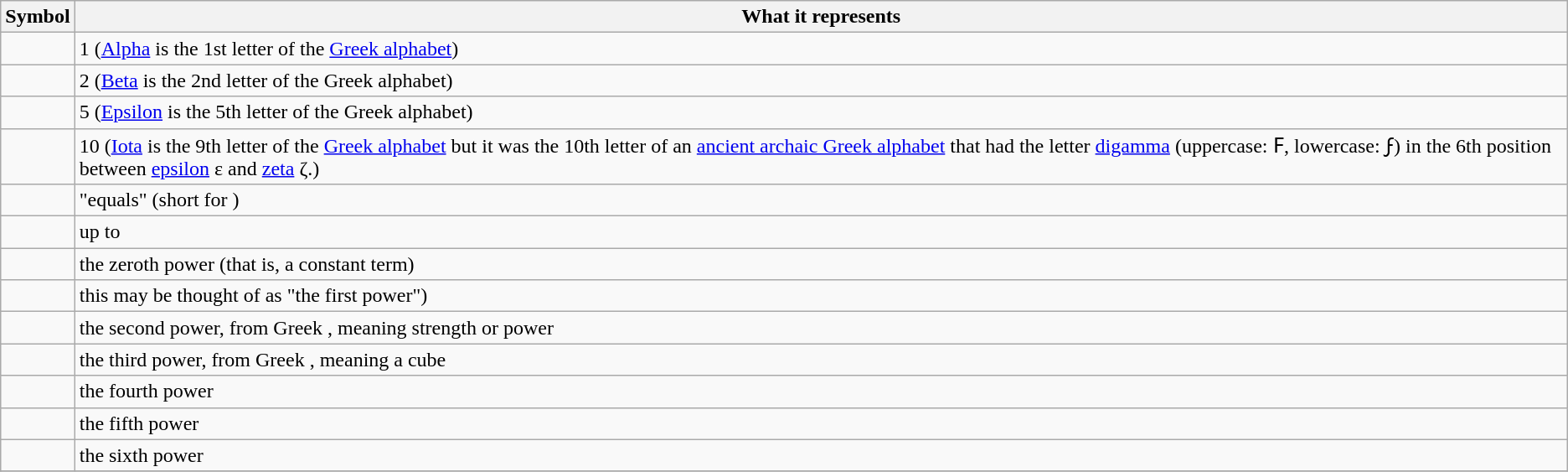<table class="wikitable">
<tr>
<th>Symbol</th>
<th>What it represents</th>
</tr>
<tr>
<td> </td>
<td>1 (<a href='#'>Alpha</a> is the 1st letter of the <a href='#'>Greek alphabet</a>)</td>
</tr>
<tr>
<td> </td>
<td>2 (<a href='#'>Beta</a> is the 2nd letter of the Greek alphabet)</td>
</tr>
<tr>
<td> </td>
<td>5 (<a href='#'>Epsilon</a> is the 5th letter of the Greek alphabet)</td>
</tr>
<tr>
<td> </td>
<td>10 (<a href='#'>Iota</a> is the 9th letter of the <a href='#'> Greek alphabet</a> but it was the 10th letter of an <a href='#'>ancient archaic Greek alphabet</a> that had the letter <a href='#'>digamma</a> (uppercase: Ϝ, lowercase: ϝ) in the 6th position between <a href='#'>epsilon</a> ε and <a href='#'>zeta</a> ζ.)</td>
</tr>
<tr>
<td></td>
<td>"equals" (short for )</td>
</tr>
<tr>
<td></td>
<td> up to </td>
</tr>
<tr>
<td></td>
<td>the zeroth power (that is, a constant term)</td>
</tr>
<tr>
<td></td>
<td> this may be thought of as "the first power")</td>
</tr>
<tr>
<td></td>
<td>the second power, from Greek , meaning strength or power</td>
</tr>
<tr>
<td></td>
<td>the third power, from Greek , meaning a cube</td>
</tr>
<tr>
<td></td>
<td>the fourth power</td>
</tr>
<tr>
<td></td>
<td>the fifth power</td>
</tr>
<tr>
<td></td>
<td>the sixth power</td>
</tr>
<tr>
</tr>
</table>
